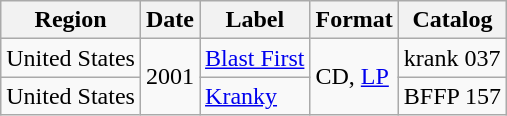<table class="wikitable">
<tr>
<th>Region</th>
<th>Date</th>
<th>Label</th>
<th>Format</th>
<th>Catalog</th>
</tr>
<tr>
<td>United States</td>
<td rowspan="2">2001</td>
<td><a href='#'>Blast First</a></td>
<td rowspan="2">CD, <a href='#'>LP</a></td>
<td>krank 037</td>
</tr>
<tr>
<td>United States</td>
<td><a href='#'>Kranky</a></td>
<td>BFFP 157</td>
</tr>
</table>
